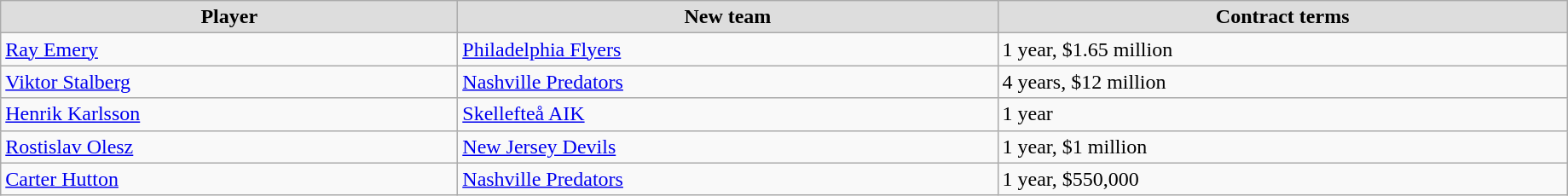<table class="wikitable" style="width:97%;">
<tr style="text-align:center; background:#ddd;">
<td><strong>Player</strong></td>
<td><strong>New team</strong></td>
<td><strong>Contract terms</strong></td>
</tr>
<tr>
<td><a href='#'>Ray Emery</a></td>
<td><a href='#'>Philadelphia Flyers</a></td>
<td>1 year, $1.65 million</td>
</tr>
<tr>
<td><a href='#'>Viktor Stalberg</a></td>
<td><a href='#'>Nashville Predators</a></td>
<td>4 years, $12 million</td>
</tr>
<tr>
<td><a href='#'>Henrik Karlsson</a></td>
<td><a href='#'>Skellefteå AIK</a></td>
<td>1 year</td>
</tr>
<tr>
<td><a href='#'>Rostislav Olesz</a></td>
<td><a href='#'>New Jersey Devils</a></td>
<td>1 year, $1 million</td>
</tr>
<tr>
<td><a href='#'>Carter Hutton</a></td>
<td><a href='#'>Nashville Predators</a></td>
<td>1 year, $550,000</td>
</tr>
</table>
